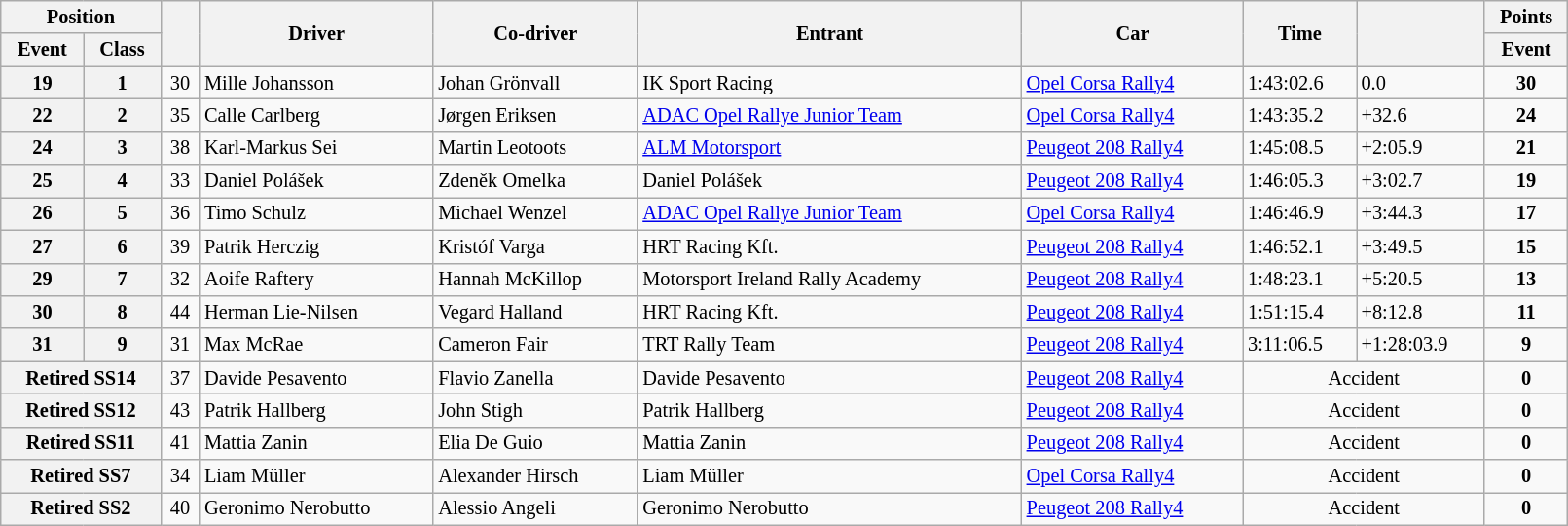<table class="wikitable" width="85%" style="font-size: 85%;">
<tr>
<th colspan="2">Position</th>
<th rowspan="2"></th>
<th rowspan="2">Driver</th>
<th rowspan="2">Co-driver</th>
<th rowspan="2">Entrant</th>
<th rowspan="2">Car</th>
<th rowspan="2">Time</th>
<th rowspan="2"></th>
<th>Points</th>
</tr>
<tr>
<th>Event</th>
<th>Class</th>
<th>Event</th>
</tr>
<tr>
<th>19</th>
<th>1</th>
<td align="center">30</td>
<td>Mille Johansson</td>
<td>Johan Grönvall</td>
<td>IK Sport Racing</td>
<td><a href='#'>Opel Corsa Rally4</a></td>
<td>1:43:02.6</td>
<td>0.0</td>
<td align="center"><strong>30</strong></td>
</tr>
<tr>
<th>22</th>
<th>2</th>
<td align="center">35</td>
<td>Calle Carlberg</td>
<td>Jørgen Eriksen</td>
<td><a href='#'>ADAC Opel Rallye Junior Team</a></td>
<td><a href='#'>Opel Corsa Rally4</a></td>
<td>1:43:35.2</td>
<td>+32.6</td>
<td align="center"><strong>24</strong></td>
</tr>
<tr>
<th>24</th>
<th>3</th>
<td align="center">38</td>
<td>Karl-Markus Sei</td>
<td>Martin Leotoots</td>
<td><a href='#'>ALM Motorsport</a></td>
<td><a href='#'>Peugeot 208 Rally4</a></td>
<td>1:45:08.5</td>
<td>+2:05.9</td>
<td align="center"><strong>21</strong></td>
</tr>
<tr>
<th>25</th>
<th>4</th>
<td align="center">33</td>
<td>Daniel Polášek</td>
<td>Zdeněk Omelka</td>
<td>Daniel Polášek</td>
<td><a href='#'>Peugeot 208 Rally4</a></td>
<td>1:46:05.3</td>
<td>+3:02.7</td>
<td align="center"><strong>19</strong></td>
</tr>
<tr>
<th>26</th>
<th>5</th>
<td align="center">36</td>
<td>Timo Schulz</td>
<td>Michael Wenzel</td>
<td><a href='#'>ADAC Opel Rallye Junior Team</a></td>
<td><a href='#'>Opel Corsa Rally4</a></td>
<td>1:46:46.9</td>
<td>+3:44.3</td>
<td align="center"><strong>17</strong></td>
</tr>
<tr>
<th>27</th>
<th>6</th>
<td align="center">39</td>
<td>Patrik Herczig</td>
<td>Kristóf Varga</td>
<td>HRT Racing Kft.</td>
<td><a href='#'>Peugeot 208 Rally4</a></td>
<td>1:46:52.1</td>
<td>+3:49.5</td>
<td align="center"><strong>15</strong></td>
</tr>
<tr>
<th>29</th>
<th>7</th>
<td align="center">32</td>
<td>Aoife Raftery</td>
<td>Hannah McKillop</td>
<td>Motorsport Ireland Rally Academy</td>
<td><a href='#'>Peugeot 208 Rally4</a></td>
<td>1:48:23.1</td>
<td>+5:20.5</td>
<td align="center"><strong>13</strong></td>
</tr>
<tr>
<th>30</th>
<th>8</th>
<td align="center">44</td>
<td>Herman Lie-Nilsen</td>
<td>Vegard Halland</td>
<td>HRT Racing Kft.</td>
<td><a href='#'>Peugeot 208 Rally4</a></td>
<td>1:51:15.4</td>
<td>+8:12.8</td>
<td align="center"><strong>11</strong></td>
</tr>
<tr>
<th>31</th>
<th>9</th>
<td align="center">31</td>
<td>Max McRae</td>
<td>Cameron Fair</td>
<td>TRT Rally Team</td>
<td><a href='#'>Peugeot 208 Rally4</a></td>
<td>3:11:06.5</td>
<td>+1:28:03.9</td>
<td align="center"><strong>9</strong></td>
</tr>
<tr>
<th colspan="2">Retired SS14</th>
<td align="center">37</td>
<td>Davide Pesavento</td>
<td>Flavio Zanella</td>
<td>Davide Pesavento</td>
<td><a href='#'>Peugeot 208 Rally4</a></td>
<td align="center" colspan="2">Accident</td>
<td align="center"><strong>0</strong></td>
</tr>
<tr>
<th colspan="2">Retired SS12</th>
<td align="center">43</td>
<td>Patrik Hallberg</td>
<td>John Stigh</td>
<td>Patrik Hallberg</td>
<td><a href='#'>Peugeot 208 Rally4</a></td>
<td align="center" colspan="2">Accident</td>
<td align="center"><strong>0</strong></td>
</tr>
<tr>
<th colspan="2">Retired SS11</th>
<td align="center">41</td>
<td>Mattia Zanin</td>
<td>Elia De Guio</td>
<td>Mattia Zanin</td>
<td><a href='#'>Peugeot 208 Rally4</a></td>
<td align="center" colspan="2">Accident</td>
<td align="center"><strong>0</strong></td>
</tr>
<tr>
<th colspan="2">Retired SS7</th>
<td align="center">34</td>
<td>Liam Müller</td>
<td>Alexander Hirsch</td>
<td>Liam Müller</td>
<td><a href='#'>Opel Corsa Rally4</a></td>
<td align="center" colspan="2">Accident</td>
<td align="center"><strong>0</strong></td>
</tr>
<tr>
<th colspan="2">Retired SS2</th>
<td align="center">40</td>
<td>Geronimo Nerobutto</td>
<td>Alessio Angeli</td>
<td>Geronimo Nerobutto</td>
<td><a href='#'>Peugeot 208 Rally4</a></td>
<td align="center" colspan="2">Accident</td>
<td align="center"><strong>0</strong></td>
</tr>
</table>
